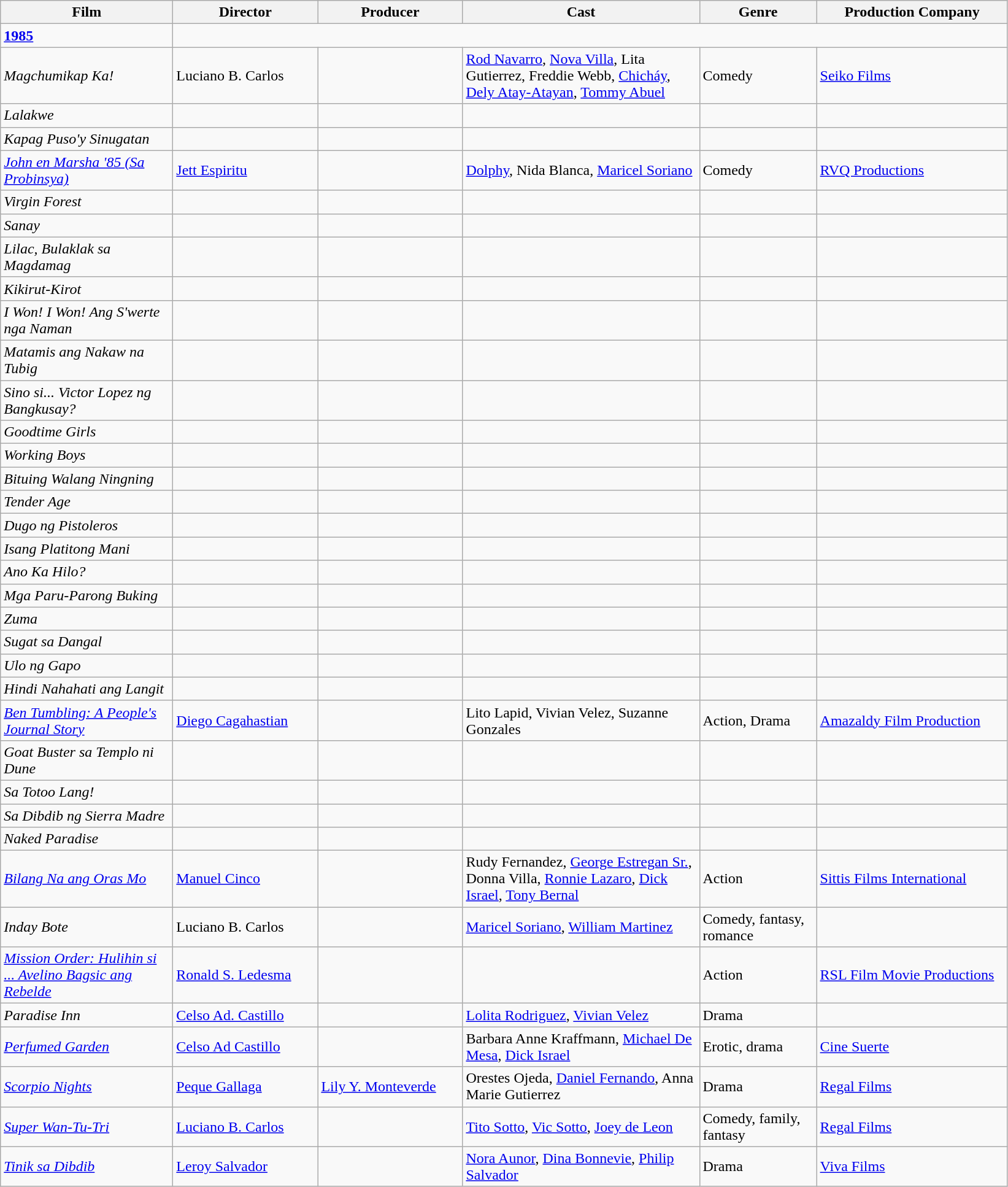<table class="wikitable">
<tr>
<th width="180">Film</th>
<th width="150">Director</th>
<th width="150">Producer</th>
<th width="250">Cast</th>
<th width="120">Genre</th>
<th width="200">Production Company</th>
</tr>
<tr>
<td><strong><a href='#'>1985</a></strong></td>
</tr>
<tr>
<td><em>Magchumikap Ka!</em></td>
<td>Luciano B. Carlos</td>
<td></td>
<td><a href='#'>Rod Navarro</a>, <a href='#'>Nova Villa</a>, Lita Gutierrez, Freddie Webb, <a href='#'>Chicháy</a>, <a href='#'>Dely Atay-Atayan</a>, <a href='#'>Tommy Abuel</a></td>
<td>Comedy</td>
<td><a href='#'>Seiko Films</a> </td>
</tr>
<tr>
<td><em>Lalakwe</em></td>
<td></td>
<td></td>
<td></td>
<td></td>
<td></td>
</tr>
<tr>
<td><em>Kapag Puso'y Sinugatan</em></td>
<td></td>
<td></td>
<td></td>
<td></td>
<td></td>
</tr>
<tr>
<td><em><a href='#'>John en Marsha '85 (Sa Probinsya)</a></em></td>
<td><a href='#'>Jett Espiritu</a></td>
<td></td>
<td><a href='#'>Dolphy</a>, Nida Blanca, <a href='#'>Maricel Soriano</a></td>
<td>Comedy</td>
<td><a href='#'>RVQ Productions</a> </td>
</tr>
<tr>
<td><em>Virgin Forest</em></td>
<td></td>
<td></td>
<td></td>
<td></td>
<td></td>
</tr>
<tr>
<td><em>Sanay</em></td>
<td></td>
<td></td>
<td></td>
<td></td>
<td></td>
</tr>
<tr>
<td><em>Lilac, Bulaklak sa Magdamag</em></td>
<td></td>
<td></td>
<td></td>
<td></td>
<td></td>
</tr>
<tr>
<td><em>Kikirut-Kirot</em></td>
<td></td>
<td></td>
<td></td>
<td></td>
<td></td>
</tr>
<tr>
<td><em>I Won! I Won! Ang S'werte nga Naman</em></td>
<td></td>
<td></td>
<td></td>
<td></td>
<td></td>
</tr>
<tr>
<td><em>Matamis ang Nakaw na Tubig</em></td>
<td></td>
<td></td>
<td></td>
<td></td>
<td></td>
</tr>
<tr>
<td><em>Sino si... Victor Lopez ng Bangkusay?</em></td>
<td></td>
<td></td>
<td></td>
<td></td>
<td></td>
</tr>
<tr>
<td><em>Goodtime Girls</em></td>
<td></td>
<td></td>
<td></td>
<td></td>
<td></td>
</tr>
<tr>
<td><em>Working Boys</em></td>
<td></td>
<td></td>
<td></td>
<td></td>
<td></td>
</tr>
<tr>
<td><em>Bituing Walang Ningning</em></td>
<td></td>
<td></td>
<td></td>
<td></td>
<td></td>
</tr>
<tr>
<td><em>Tender Age</em></td>
<td></td>
<td></td>
<td></td>
<td></td>
<td></td>
</tr>
<tr>
<td><em>Dugo ng Pistoleros</em></td>
<td></td>
<td></td>
<td></td>
<td></td>
<td></td>
</tr>
<tr>
<td><em>Isang Platitong Mani</em></td>
<td></td>
<td></td>
<td></td>
<td></td>
<td></td>
</tr>
<tr>
<td><em>Ano Ka Hilo?</em></td>
<td></td>
<td></td>
<td></td>
<td></td>
<td></td>
</tr>
<tr>
<td><em>Mga Paru-Parong Buking</em></td>
<td></td>
<td></td>
<td></td>
<td></td>
<td></td>
</tr>
<tr>
<td><em>Zuma</em></td>
<td></td>
<td></td>
<td></td>
<td></td>
<td></td>
</tr>
<tr>
<td><em>Sugat sa Dangal</em></td>
<td></td>
<td></td>
<td></td>
<td></td>
<td></td>
</tr>
<tr>
<td><em>Ulo ng Gapo</em></td>
<td></td>
<td></td>
<td></td>
<td></td>
<td></td>
</tr>
<tr>
<td><em>Hindi Nahahati ang Langit</em></td>
<td></td>
<td></td>
<td></td>
<td></td>
<td></td>
</tr>
<tr>
<td><em><a href='#'>Ben Tumbling: A People's Journal Story</a></em></td>
<td><a href='#'>Diego Cagahastian</a></td>
<td></td>
<td>Lito Lapid, Vivian Velez, Suzanne Gonzales</td>
<td>Action, Drama</td>
<td><a href='#'>Amazaldy Film Production</a> </td>
</tr>
<tr>
<td><em>Goat Buster sa Templo ni Dune</em></td>
<td></td>
<td></td>
<td></td>
<td></td>
<td></td>
</tr>
<tr>
<td><em>Sa Totoo Lang!</em></td>
<td></td>
<td></td>
<td></td>
<td></td>
<td></td>
</tr>
<tr>
<td><em>Sa Dibdib ng Sierra Madre</em></td>
<td></td>
<td></td>
<td></td>
<td></td>
<td></td>
</tr>
<tr>
<td><em>Naked Paradise</em></td>
<td></td>
<td></td>
<td></td>
<td></td>
<td></td>
</tr>
<tr>
<td><em><a href='#'>Bilang Na ang Oras Mo</a></em></td>
<td><a href='#'>Manuel Cinco</a></td>
<td></td>
<td>Rudy Fernandez, <a href='#'>George Estregan Sr.</a>, Donna Villa, <a href='#'>Ronnie Lazaro</a>, <a href='#'>Dick Israel</a>, <a href='#'>Tony Bernal</a></td>
<td>Action</td>
<td><a href='#'>Sittis Films International</a> </td>
</tr>
<tr>
<td><em>Inday Bote</em></td>
<td>Luciano B. Carlos</td>
<td></td>
<td><a href='#'>Maricel Soriano</a>, <a href='#'>William Martinez</a></td>
<td>Comedy, fantasy, romance</td>
<td></td>
</tr>
<tr>
<td><em><a href='#'>Mission Order: Hulihin si ... Avelino Bagsic ang Rebelde</a></em></td>
<td><a href='#'>Ronald S. Ledesma</a></td>
<td></td>
<td></td>
<td>Action</td>
<td><a href='#'>RSL Film Movie Productions</a></td>
</tr>
<tr>
<td><em>Paradise Inn</em></td>
<td><a href='#'>Celso Ad. Castillo</a></td>
<td></td>
<td><a href='#'>Lolita Rodriguez</a>, <a href='#'>Vivian Velez</a></td>
<td>Drama</td>
<td></td>
</tr>
<tr>
<td><em><a href='#'>Perfumed Garden</a></em></td>
<td><a href='#'>Celso Ad Castillo</a></td>
<td></td>
<td>Barbara Anne Kraffmann, <a href='#'>Michael De Mesa</a>, <a href='#'>Dick Israel</a></td>
<td>Erotic, drama</td>
<td><a href='#'>Cine Suerte</a></td>
</tr>
<tr>
<td><em><a href='#'>Scorpio Nights</a></em></td>
<td><a href='#'>Peque Gallaga</a></td>
<td><a href='#'>Lily Y. Monteverde</a></td>
<td>Orestes Ojeda, <a href='#'>Daniel Fernando</a>, Anna Marie Gutierrez</td>
<td>Drama</td>
<td><a href='#'>Regal Films</a></td>
</tr>
<tr>
<td><em><a href='#'>Super Wan-Tu-Tri</a></em></td>
<td><a href='#'>Luciano B. Carlos</a></td>
<td></td>
<td><a href='#'>Tito Sotto</a>, <a href='#'>Vic Sotto</a>, <a href='#'>Joey de Leon</a></td>
<td>Comedy, family, fantasy</td>
<td><a href='#'>Regal Films</a></td>
</tr>
<tr>
<td><em><a href='#'>Tinik sa Dibdib</a></em></td>
<td><a href='#'>Leroy Salvador</a></td>
<td></td>
<td><a href='#'>Nora Aunor</a>, <a href='#'>Dina Bonnevie</a>, <a href='#'>Philip Salvador</a></td>
<td>Drama</td>
<td><a href='#'>Viva Films</a></td>
</tr>
</table>
